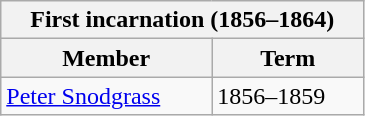<table class="wikitable">
<tr>
<th colspan="4">    First incarnation  (1856–1864)    </th>
</tr>
<tr>
<th>Member</th>
<th>Term</th>
</tr>
<tr>
<td><a href='#'>Peter Snodgrass</a></td>
<td>1856–1859</td>
</tr>
</table>
